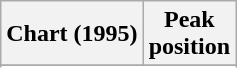<table class="wikitable sortable">
<tr>
<th>Chart (1995)</th>
<th>Peak<br>position</th>
</tr>
<tr>
</tr>
<tr>
</tr>
<tr>
</tr>
</table>
